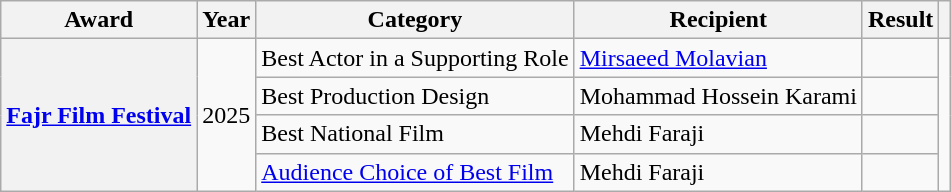<table class="wikitable sortable plainrowheaders">
<tr>
<th scope="col">Award</th>
<th scope="col">Year</th>
<th scope="col">Category</th>
<th scope="col">Recipient</th>
<th scope="col">Result</th>
<th class="unsortable" scope="col"></th>
</tr>
<tr>
<th rowspan="4" scope="row"><a href='#'>Fajr Film Festival</a></th>
<td rowspan="4">2025</td>
<td>Best Actor in a Supporting Role</td>
<td><a href='#'>Mirsaeed Molavian</a></td>
<td></td>
<td rowspan="4"></td>
</tr>
<tr>
<td>Best Production Design</td>
<td>Mohammad Hossein Karami</td>
<td></td>
</tr>
<tr>
<td>Best National Film</td>
<td>Mehdi Faraji</td>
<td></td>
</tr>
<tr>
<td><a href='#'>Audience Choice of Best Film</a></td>
<td>Mehdi Faraji</td>
<td></td>
</tr>
</table>
